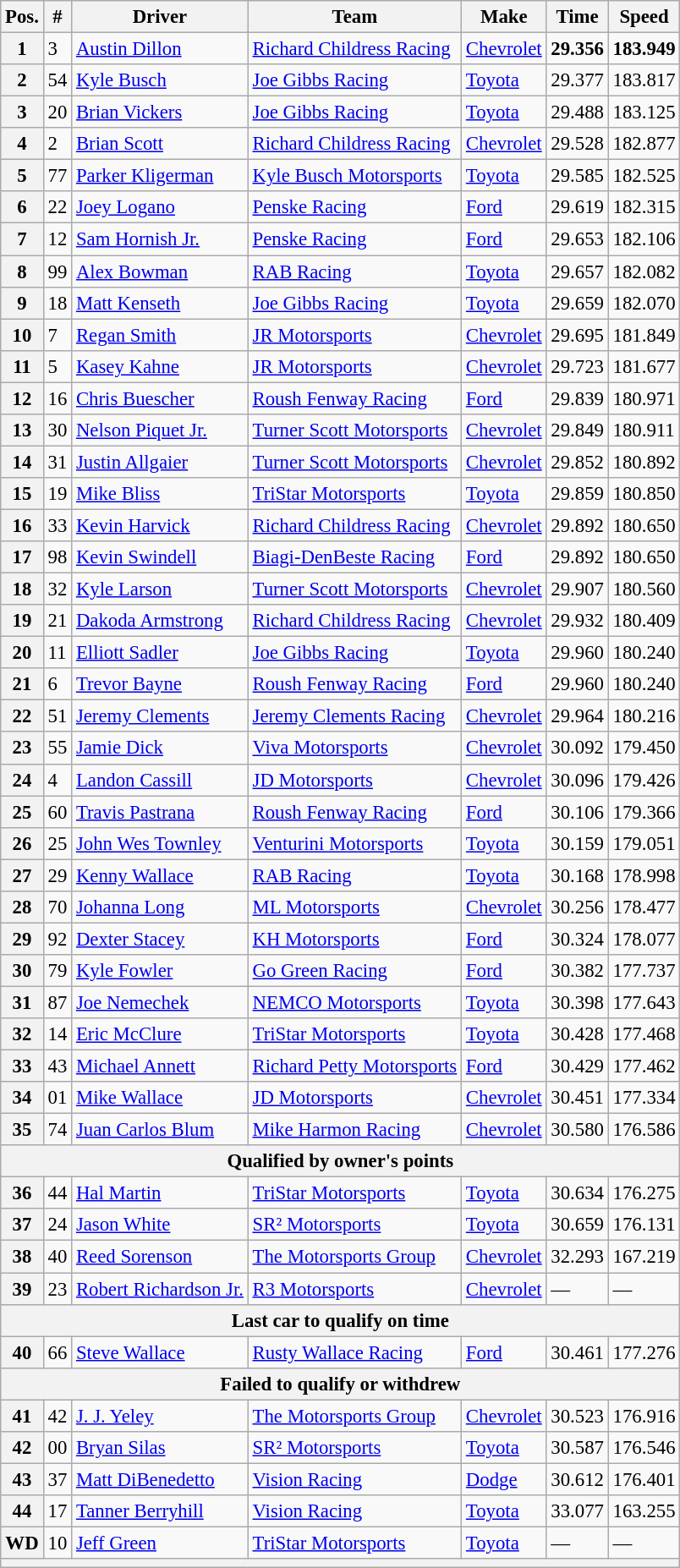<table class="wikitable" style="font-size:95%">
<tr>
<th>Pos.</th>
<th>#</th>
<th>Driver</th>
<th>Team</th>
<th>Make</th>
<th>Time</th>
<th>Speed</th>
</tr>
<tr>
<th>1</th>
<td>3</td>
<td><a href='#'>Austin Dillon</a></td>
<td><a href='#'>Richard Childress Racing</a></td>
<td><a href='#'>Chevrolet</a></td>
<td><strong>29.356</strong></td>
<td><strong>183.949</strong></td>
</tr>
<tr>
<th>2</th>
<td>54</td>
<td><a href='#'>Kyle Busch</a></td>
<td><a href='#'>Joe Gibbs Racing</a></td>
<td><a href='#'>Toyota</a></td>
<td>29.377</td>
<td>183.817</td>
</tr>
<tr>
<th>3</th>
<td>20</td>
<td><a href='#'>Brian Vickers</a></td>
<td><a href='#'>Joe Gibbs Racing</a></td>
<td><a href='#'>Toyota</a></td>
<td>29.488</td>
<td>183.125</td>
</tr>
<tr>
<th>4</th>
<td>2</td>
<td><a href='#'>Brian Scott</a></td>
<td><a href='#'>Richard Childress Racing</a></td>
<td><a href='#'>Chevrolet</a></td>
<td>29.528</td>
<td>182.877</td>
</tr>
<tr>
<th>5</th>
<td>77</td>
<td><a href='#'>Parker Kligerman</a></td>
<td><a href='#'>Kyle Busch Motorsports</a></td>
<td><a href='#'>Toyota</a></td>
<td>29.585</td>
<td>182.525</td>
</tr>
<tr>
<th>6</th>
<td>22</td>
<td><a href='#'>Joey Logano</a></td>
<td><a href='#'>Penske Racing</a></td>
<td><a href='#'>Ford</a></td>
<td>29.619</td>
<td>182.315</td>
</tr>
<tr>
<th>7</th>
<td>12</td>
<td><a href='#'>Sam Hornish Jr.</a></td>
<td><a href='#'>Penske Racing</a></td>
<td><a href='#'>Ford</a></td>
<td>29.653</td>
<td>182.106</td>
</tr>
<tr>
<th>8</th>
<td>99</td>
<td><a href='#'>Alex Bowman</a></td>
<td><a href='#'>RAB Racing</a></td>
<td><a href='#'>Toyota</a></td>
<td>29.657</td>
<td>182.082</td>
</tr>
<tr>
<th>9</th>
<td>18</td>
<td><a href='#'>Matt Kenseth</a></td>
<td><a href='#'>Joe Gibbs Racing</a></td>
<td><a href='#'>Toyota</a></td>
<td>29.659</td>
<td>182.070</td>
</tr>
<tr>
<th>10</th>
<td>7</td>
<td><a href='#'>Regan Smith</a></td>
<td><a href='#'>JR Motorsports</a></td>
<td><a href='#'>Chevrolet</a></td>
<td>29.695</td>
<td>181.849</td>
</tr>
<tr>
<th>11</th>
<td>5</td>
<td><a href='#'>Kasey Kahne</a></td>
<td><a href='#'>JR Motorsports</a></td>
<td><a href='#'>Chevrolet</a></td>
<td>29.723</td>
<td>181.677</td>
</tr>
<tr>
<th>12</th>
<td>16</td>
<td><a href='#'>Chris Buescher</a></td>
<td><a href='#'>Roush Fenway Racing</a></td>
<td><a href='#'>Ford</a></td>
<td>29.839</td>
<td>180.971</td>
</tr>
<tr>
<th>13</th>
<td>30</td>
<td><a href='#'>Nelson Piquet Jr.</a></td>
<td><a href='#'>Turner Scott Motorsports</a></td>
<td><a href='#'>Chevrolet</a></td>
<td>29.849</td>
<td>180.911</td>
</tr>
<tr>
<th>14</th>
<td>31</td>
<td><a href='#'>Justin Allgaier</a></td>
<td><a href='#'>Turner Scott Motorsports</a></td>
<td><a href='#'>Chevrolet</a></td>
<td>29.852</td>
<td>180.892</td>
</tr>
<tr>
<th>15</th>
<td>19</td>
<td><a href='#'>Mike Bliss</a></td>
<td><a href='#'>TriStar Motorsports</a></td>
<td><a href='#'>Toyota</a></td>
<td>29.859</td>
<td>180.850</td>
</tr>
<tr>
<th>16</th>
<td>33</td>
<td><a href='#'>Kevin Harvick</a></td>
<td><a href='#'>Richard Childress Racing</a></td>
<td><a href='#'>Chevrolet</a></td>
<td>29.892</td>
<td>180.650</td>
</tr>
<tr>
<th>17</th>
<td>98</td>
<td><a href='#'>Kevin Swindell</a></td>
<td><a href='#'>Biagi-DenBeste Racing</a></td>
<td><a href='#'>Ford</a></td>
<td>29.892</td>
<td>180.650</td>
</tr>
<tr>
<th>18</th>
<td>32</td>
<td><a href='#'>Kyle Larson</a></td>
<td><a href='#'>Turner Scott Motorsports</a></td>
<td><a href='#'>Chevrolet</a></td>
<td>29.907</td>
<td>180.560</td>
</tr>
<tr>
<th>19</th>
<td>21</td>
<td><a href='#'>Dakoda Armstrong</a></td>
<td><a href='#'>Richard Childress Racing</a></td>
<td><a href='#'>Chevrolet</a></td>
<td>29.932</td>
<td>180.409</td>
</tr>
<tr>
<th>20</th>
<td>11</td>
<td><a href='#'>Elliott Sadler</a></td>
<td><a href='#'>Joe Gibbs Racing</a></td>
<td><a href='#'>Toyota</a></td>
<td>29.960</td>
<td>180.240</td>
</tr>
<tr>
<th>21</th>
<td>6</td>
<td><a href='#'>Trevor Bayne</a></td>
<td><a href='#'>Roush Fenway Racing</a></td>
<td><a href='#'>Ford</a></td>
<td>29.960</td>
<td>180.240</td>
</tr>
<tr>
<th>22</th>
<td>51</td>
<td><a href='#'>Jeremy Clements</a></td>
<td><a href='#'>Jeremy Clements Racing</a></td>
<td><a href='#'>Chevrolet</a></td>
<td>29.964</td>
<td>180.216</td>
</tr>
<tr>
<th>23</th>
<td>55</td>
<td><a href='#'>Jamie Dick</a></td>
<td><a href='#'>Viva Motorsports</a></td>
<td><a href='#'>Chevrolet</a></td>
<td>30.092</td>
<td>179.450</td>
</tr>
<tr>
<th>24</th>
<td>4</td>
<td><a href='#'>Landon Cassill</a></td>
<td><a href='#'>JD Motorsports</a></td>
<td><a href='#'>Chevrolet</a></td>
<td>30.096</td>
<td>179.426</td>
</tr>
<tr>
<th>25</th>
<td>60</td>
<td><a href='#'>Travis Pastrana</a></td>
<td><a href='#'>Roush Fenway Racing</a></td>
<td><a href='#'>Ford</a></td>
<td>30.106</td>
<td>179.366</td>
</tr>
<tr>
<th>26</th>
<td>25</td>
<td><a href='#'>John Wes Townley</a></td>
<td><a href='#'>Venturini Motorsports</a></td>
<td><a href='#'>Toyota</a></td>
<td>30.159</td>
<td>179.051</td>
</tr>
<tr>
<th>27</th>
<td>29</td>
<td><a href='#'>Kenny Wallace</a></td>
<td><a href='#'>RAB Racing</a></td>
<td><a href='#'>Toyota</a></td>
<td>30.168</td>
<td>178.998</td>
</tr>
<tr>
<th>28</th>
<td>70</td>
<td><a href='#'>Johanna Long</a></td>
<td><a href='#'>ML Motorsports</a></td>
<td><a href='#'>Chevrolet</a></td>
<td>30.256</td>
<td>178.477</td>
</tr>
<tr>
<th>29</th>
<td>92</td>
<td><a href='#'>Dexter Stacey</a></td>
<td><a href='#'>KH Motorsports</a></td>
<td><a href='#'>Ford</a></td>
<td>30.324</td>
<td>178.077</td>
</tr>
<tr>
<th>30</th>
<td>79</td>
<td><a href='#'>Kyle Fowler</a></td>
<td><a href='#'>Go Green Racing</a></td>
<td><a href='#'>Ford</a></td>
<td>30.382</td>
<td>177.737</td>
</tr>
<tr>
<th>31</th>
<td>87</td>
<td><a href='#'>Joe Nemechek</a></td>
<td><a href='#'>NEMCO Motorsports</a></td>
<td><a href='#'>Toyota</a></td>
<td>30.398</td>
<td>177.643</td>
</tr>
<tr>
<th>32</th>
<td>14</td>
<td><a href='#'>Eric McClure</a></td>
<td><a href='#'>TriStar Motorsports</a></td>
<td><a href='#'>Toyota</a></td>
<td>30.428</td>
<td>177.468</td>
</tr>
<tr>
<th>33</th>
<td>43</td>
<td><a href='#'>Michael Annett</a></td>
<td><a href='#'>Richard Petty Motorsports</a></td>
<td><a href='#'>Ford</a></td>
<td>30.429</td>
<td>177.462</td>
</tr>
<tr>
<th>34</th>
<td>01</td>
<td><a href='#'>Mike Wallace</a></td>
<td><a href='#'>JD Motorsports</a></td>
<td><a href='#'>Chevrolet</a></td>
<td>30.451</td>
<td>177.334</td>
</tr>
<tr>
<th>35</th>
<td>74</td>
<td><a href='#'>Juan Carlos Blum</a></td>
<td><a href='#'>Mike Harmon Racing</a></td>
<td><a href='#'>Chevrolet</a></td>
<td>30.580</td>
<td>176.586</td>
</tr>
<tr>
<th colspan="7">Qualified by owner's points</th>
</tr>
<tr>
<th>36</th>
<td>44</td>
<td><a href='#'>Hal Martin</a></td>
<td><a href='#'>TriStar Motorsports</a></td>
<td><a href='#'>Toyota</a></td>
<td>30.634</td>
<td>176.275</td>
</tr>
<tr>
<th>37</th>
<td>24</td>
<td><a href='#'>Jason White</a></td>
<td><a href='#'>SR² Motorsports</a></td>
<td><a href='#'>Toyota</a></td>
<td>30.659</td>
<td>176.131</td>
</tr>
<tr>
<th>38</th>
<td>40</td>
<td><a href='#'>Reed Sorenson</a></td>
<td><a href='#'>The Motorsports Group</a></td>
<td><a href='#'>Chevrolet</a></td>
<td>32.293</td>
<td>167.219</td>
</tr>
<tr>
<th>39</th>
<td>23</td>
<td><a href='#'>Robert Richardson Jr.</a></td>
<td><a href='#'>R3 Motorsports</a></td>
<td><a href='#'>Chevrolet</a></td>
<td>—</td>
<td>—</td>
</tr>
<tr>
<th colspan="7">Last car to qualify on time</th>
</tr>
<tr>
<th>40</th>
<td>66</td>
<td><a href='#'>Steve Wallace</a></td>
<td><a href='#'>Rusty Wallace Racing</a></td>
<td><a href='#'>Ford</a></td>
<td>30.461</td>
<td>177.276</td>
</tr>
<tr>
<th colspan="7">Failed to qualify or withdrew</th>
</tr>
<tr>
<th>41</th>
<td>42</td>
<td><a href='#'>J. J. Yeley</a></td>
<td><a href='#'>The Motorsports Group</a></td>
<td><a href='#'>Chevrolet</a></td>
<td>30.523</td>
<td>176.916</td>
</tr>
<tr>
<th>42</th>
<td>00</td>
<td><a href='#'>Bryan Silas</a></td>
<td><a href='#'>SR² Motorsports</a></td>
<td><a href='#'>Toyota</a></td>
<td>30.587</td>
<td>176.546</td>
</tr>
<tr>
<th>43</th>
<td>37</td>
<td><a href='#'>Matt DiBenedetto</a></td>
<td><a href='#'>Vision Racing</a></td>
<td><a href='#'>Dodge</a></td>
<td>30.612</td>
<td>176.401</td>
</tr>
<tr>
<th>44</th>
<td>17</td>
<td><a href='#'>Tanner Berryhill</a></td>
<td><a href='#'>Vision Racing</a></td>
<td><a href='#'>Toyota</a></td>
<td>33.077</td>
<td>163.255</td>
</tr>
<tr>
<th>WD</th>
<td>10</td>
<td><a href='#'>Jeff Green</a></td>
<td><a href='#'>TriStar Motorsports</a></td>
<td><a href='#'>Toyota</a></td>
<td>—</td>
<td>—</td>
</tr>
<tr>
<th colspan="7"></th>
</tr>
</table>
